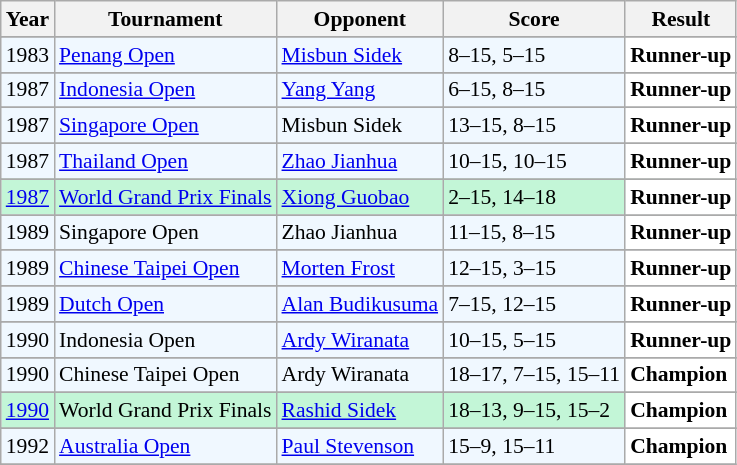<table class="sortable wikitable" style="font-size: 90%">
<tr>
<th>Year</th>
<th>Tournament</th>
<th>Opponent</th>
<th>Score</th>
<th>Result</th>
</tr>
<tr>
</tr>
<tr style="background:#f0f8ff;">
<td align="center">1983</td>
<td align="left"><a href='#'>Penang Open</a></td>
<td align="left"> <a href='#'>Misbun Sidek</a></td>
<td align="left">8–15, 5–15</td>
<td style="text-align:left; background:white"> <strong>Runner-up</strong></td>
</tr>
<tr>
</tr>
<tr style="background:#f0f8ff;">
<td align="center">1987</td>
<td align="left"><a href='#'>Indonesia Open</a></td>
<td align="left"> <a href='#'>Yang Yang</a></td>
<td align="left">6–15, 8–15</td>
<td style="text-align:left; background:white"> <strong>Runner-up</strong></td>
</tr>
<tr>
</tr>
<tr style="background:#f0f8ff;">
<td align="center">1987</td>
<td align="left"><a href='#'>Singapore Open</a></td>
<td align="left"> Misbun Sidek</td>
<td align="left">13–15, 8–15</td>
<td style="text-align:left; background:white"> <strong>Runner-up</strong></td>
</tr>
<tr>
</tr>
<tr style="background:#f0f8ff;">
<td align="center">1987</td>
<td align="left"><a href='#'>Thailand Open</a></td>
<td align="left"> <a href='#'>Zhao Jianhua</a></td>
<td align="left">10–15, 10–15</td>
<td style="text-align:left; background:white"> <strong>Runner-up</strong></td>
</tr>
<tr>
</tr>
<tr style="background:#C3F6D7">
<td align="center"><a href='#'>1987</a></td>
<td align="left"><a href='#'>World Grand Prix Finals</a></td>
<td align="left"> <a href='#'>Xiong Guobao</a></td>
<td align="left">2–15, 14–18</td>
<td style="text-align:left; background:white"> <strong>Runner-up</strong></td>
</tr>
<tr>
</tr>
<tr style="background:#f0f8ff;">
<td align="center">1989</td>
<td align="left">Singapore Open</td>
<td align="left"> Zhao Jianhua</td>
<td align="left">11–15, 8–15</td>
<td style="text-align:left; background:white"> <strong>Runner-up</strong></td>
</tr>
<tr>
</tr>
<tr style="background:#f0f8ff;">
<td align="center">1989</td>
<td align="left"><a href='#'>Chinese Taipei Open</a></td>
<td align="left"> <a href='#'>Morten Frost</a></td>
<td align="left">12–15, 3–15</td>
<td style="text-align:left; background:white"> <strong>Runner-up</strong></td>
</tr>
<tr>
</tr>
<tr style="background:#f0f8ff;">
<td align="center">1989</td>
<td align="left"><a href='#'>Dutch Open</a></td>
<td align="left"> <a href='#'>Alan Budikusuma</a></td>
<td align="left">7–15, 12–15</td>
<td style="text-align:left; background:white"> <strong>Runner-up</strong></td>
</tr>
<tr>
</tr>
<tr style="background:#f0f8ff;">
<td align="center">1990</td>
<td align="left">Indonesia Open</td>
<td align="left"> <a href='#'>Ardy Wiranata</a></td>
<td align="left">10–15, 5–15</td>
<td style="text-align:left; background:white"> <strong>Runner-up</strong></td>
</tr>
<tr>
</tr>
<tr style="background:#f0f8ff;">
<td align="center">1990</td>
<td align="left">Chinese Taipei Open</td>
<td align="left"> Ardy Wiranata</td>
<td align="left">18–17, 7–15, 15–11</td>
<td style="text-align:left; background:white"> <strong>Champion</strong></td>
</tr>
<tr>
</tr>
<tr style="background:#C3F6D7">
<td align="center"><a href='#'>1990</a></td>
<td align="left">World Grand Prix Finals</td>
<td align="left"> <a href='#'>Rashid Sidek</a></td>
<td align="left">18–13, 9–15, 15–2</td>
<td style="text-align:left; background:white"> <strong>Champion</strong></td>
</tr>
<tr>
</tr>
<tr style="background:#f0f8ff;">
<td align="center">1992</td>
<td align="left"><a href='#'>Australia Open</a></td>
<td align="left"> <a href='#'>Paul Stevenson</a></td>
<td align="left">15–9, 15–11</td>
<td style="text-align:left; background:white"> <strong>Champion</strong></td>
</tr>
<tr>
</tr>
</table>
